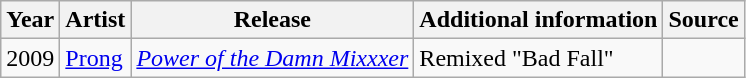<table class="wikitable">
<tr>
<th>Year</th>
<th>Artist</th>
<th>Release</th>
<th>Additional information</th>
<th>Source</th>
</tr>
<tr>
<td>2009</td>
<td><a href='#'>Prong</a></td>
<td><em><a href='#'>Power of the Damn Mixxxer</a></em></td>
<td>Remixed "Bad Fall"</td>
<td></td>
</tr>
</table>
